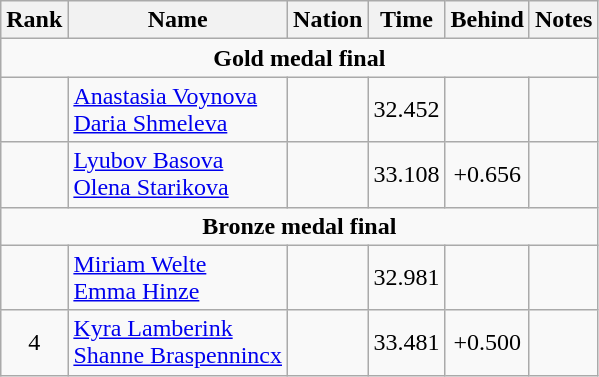<table class="wikitable" style="text-align:center">
<tr>
<th>Rank</th>
<th>Name</th>
<th>Nation</th>
<th>Time</th>
<th>Behind</th>
<th>Notes</th>
</tr>
<tr>
<td colspan=6><strong>Gold medal final</strong></td>
</tr>
<tr>
<td></td>
<td align=left><a href='#'>Anastasia Voynova</a><br><a href='#'>Daria Shmeleva</a></td>
<td align=left></td>
<td>32.452</td>
<td></td>
<td></td>
</tr>
<tr>
<td></td>
<td align=left><a href='#'>Lyubov Basova</a><br><a href='#'>Olena Starikova</a></td>
<td align=left></td>
<td>33.108</td>
<td>+0.656</td>
<td></td>
</tr>
<tr>
<td colspan=6><strong>Bronze medal final</strong></td>
</tr>
<tr>
<td></td>
<td align=left><a href='#'>Miriam Welte</a><br><a href='#'>Emma Hinze</a></td>
<td align=left></td>
<td>32.981</td>
<td></td>
<td></td>
</tr>
<tr>
<td>4</td>
<td align=left><a href='#'>Kyra Lamberink</a><br><a href='#'>Shanne Braspennincx</a></td>
<td align=left></td>
<td>33.481</td>
<td>+0.500</td>
<td></td>
</tr>
</table>
